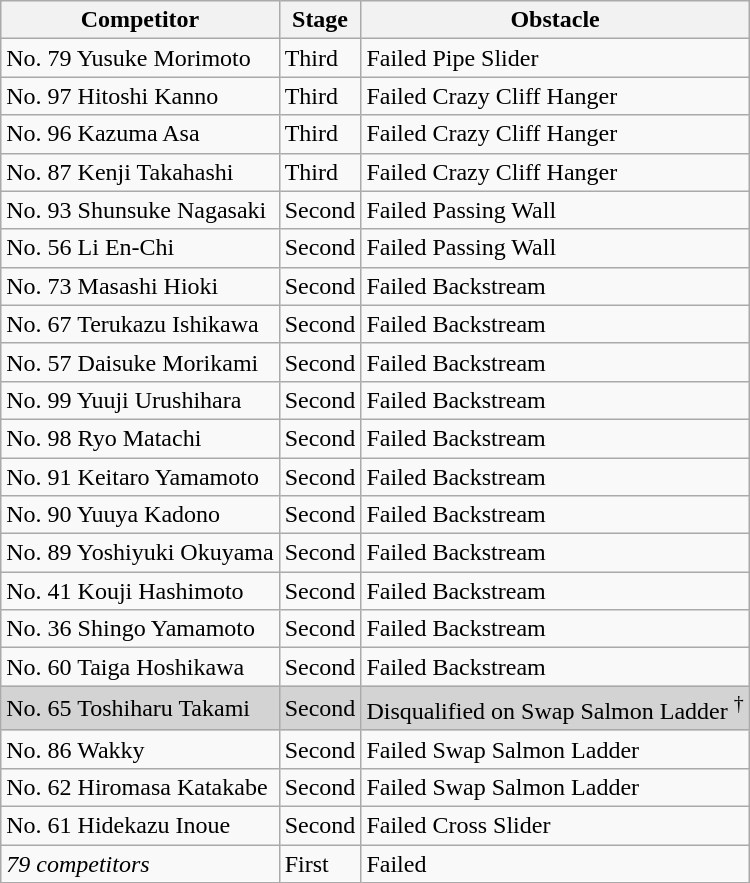<table class="wikitable">
<tr>
<th>Competitor</th>
<th>Stage</th>
<th>Obstacle</th>
</tr>
<tr>
<td>No. 79 Yusuke Morimoto</td>
<td>Third</td>
<td>Failed Pipe Slider</td>
</tr>
<tr>
<td>No. 97 Hitoshi Kanno</td>
<td>Third</td>
<td>Failed Crazy Cliff Hanger</td>
</tr>
<tr>
<td>No. 96 Kazuma Asa</td>
<td>Third</td>
<td>Failed Crazy Cliff Hanger</td>
</tr>
<tr>
<td>No. 87 Kenji Takahashi</td>
<td>Third</td>
<td>Failed Crazy Cliff Hanger</td>
</tr>
<tr>
<td>No. 93 Shunsuke Nagasaki</td>
<td>Second</td>
<td>Failed Passing Wall</td>
</tr>
<tr>
<td>No. 56 Li En-Chi</td>
<td>Second</td>
<td>Failed Passing Wall</td>
</tr>
<tr>
<td>No. 73 Masashi Hioki</td>
<td>Second</td>
<td>Failed Backstream</td>
</tr>
<tr>
<td>No. 67 Terukazu Ishikawa</td>
<td>Second</td>
<td>Failed Backstream</td>
</tr>
<tr>
<td>No. 57 Daisuke Morikami</td>
<td>Second</td>
<td>Failed Backstream</td>
</tr>
<tr>
<td>No. 99 Yuuji Urushihara</td>
<td>Second</td>
<td>Failed Backstream</td>
</tr>
<tr>
<td>No. 98 Ryo Matachi</td>
<td>Second</td>
<td>Failed Backstream</td>
</tr>
<tr>
<td>No. 91 Keitaro Yamamoto</td>
<td>Second</td>
<td>Failed Backstream</td>
</tr>
<tr>
<td>No. 90 Yuuya Kadono</td>
<td>Second</td>
<td>Failed Backstream</td>
</tr>
<tr>
<td>No. 89 Yoshiyuki Okuyama</td>
<td>Second</td>
<td>Failed Backstream</td>
</tr>
<tr>
<td>No. 41 Kouji Hashimoto</td>
<td>Second</td>
<td>Failed Backstream</td>
</tr>
<tr>
<td>No. 36 Shingo Yamamoto</td>
<td>Second</td>
<td>Failed Backstream</td>
</tr>
<tr>
<td>No. 60 Taiga Hoshikawa</td>
<td>Second</td>
<td>Failed Backstream</td>
</tr>
<tr bgcolor="lightgray">
<td>No. 65 Toshiharu Takami</td>
<td>Second</td>
<td>Disqualified on Swap Salmon Ladder <sup>†</sup></td>
</tr>
<tr>
<td>No. 86 Wakky</td>
<td>Second</td>
<td>Failed Swap Salmon Ladder</td>
</tr>
<tr>
<td>No. 62 Hiromasa Katakabe</td>
<td>Second</td>
<td>Failed Swap Salmon Ladder</td>
</tr>
<tr>
<td>No. 61 Hidekazu Inoue</td>
<td>Second</td>
<td>Failed Cross Slider</td>
</tr>
<tr>
<td><em>79 competitors</em></td>
<td>First</td>
<td>Failed</td>
</tr>
</table>
